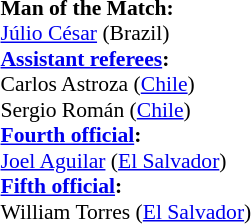<table style="width:50%; font-size:90%;">
<tr>
<td><br><strong>Man of the Match:</strong>
<br><a href='#'>Júlio César</a> (Brazil)<br><strong><a href='#'>Assistant referees</a>:</strong>
<br>Carlos Astroza (<a href='#'>Chile</a>)
<br>Sergio Román (<a href='#'>Chile</a>)
<br><strong><a href='#'>Fourth official</a>:</strong>
<br><a href='#'>Joel Aguilar</a> (<a href='#'>El Salvador</a>)
<br><strong><a href='#'>Fifth official</a>:</strong>
<br>William Torres (<a href='#'>El Salvador</a>)</td>
</tr>
</table>
